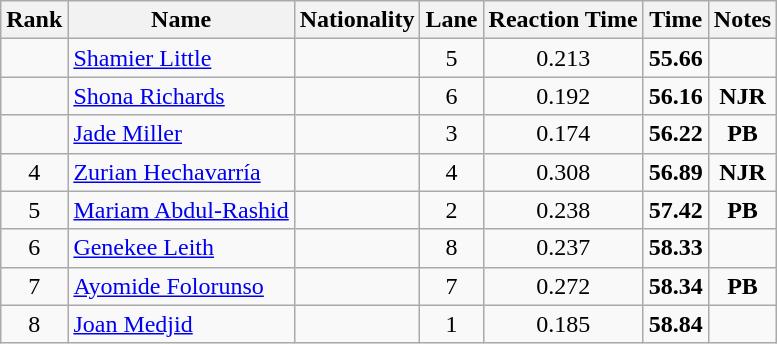<table class="wikitable sortable" style="text-align:center">
<tr>
<th>Rank</th>
<th>Name</th>
<th>Nationality</th>
<th>Lane</th>
<th>Reaction Time</th>
<th>Time</th>
<th>Notes</th>
</tr>
<tr>
<td></td>
<td align=left><a href='#'>Shamier Little</a></td>
<td align=left></td>
<td>5</td>
<td>0.213</td>
<td><strong>55.66</strong></td>
<td></td>
</tr>
<tr>
<td></td>
<td align=left><a href='#'>Shona Richards</a></td>
<td align=left></td>
<td>6</td>
<td>0.192</td>
<td><strong>56.16</strong></td>
<td><strong>NJR</strong></td>
</tr>
<tr>
<td></td>
<td align=left><a href='#'>Jade Miller</a></td>
<td align=left></td>
<td>3</td>
<td>0.174</td>
<td><strong>56.22</strong></td>
<td><strong>PB</strong></td>
</tr>
<tr>
<td>4</td>
<td align=left><a href='#'>Zurian Hechavarría</a></td>
<td align=left></td>
<td>4</td>
<td>0.308</td>
<td><strong>56.89</strong></td>
<td><strong>NJR</strong></td>
</tr>
<tr>
<td>5</td>
<td align=left><a href='#'>Mariam Abdul-Rashid</a></td>
<td align=left></td>
<td>2</td>
<td>0.238</td>
<td><strong>57.42</strong></td>
<td><strong>PB</strong></td>
</tr>
<tr>
<td>6</td>
<td align=left><a href='#'>Genekee Leith</a></td>
<td align=left></td>
<td>8</td>
<td>0.237</td>
<td><strong>58.33</strong></td>
<td></td>
</tr>
<tr>
<td>7</td>
<td align=left><a href='#'>Ayomide Folorunso</a></td>
<td align=left></td>
<td>7</td>
<td>0.272</td>
<td><strong>58.34</strong></td>
<td><strong>PB</strong></td>
</tr>
<tr>
<td>8</td>
<td align=left><a href='#'>Joan Medjid</a></td>
<td align=left></td>
<td>1</td>
<td>0.185</td>
<td><strong>58.84</strong></td>
<td></td>
</tr>
</table>
